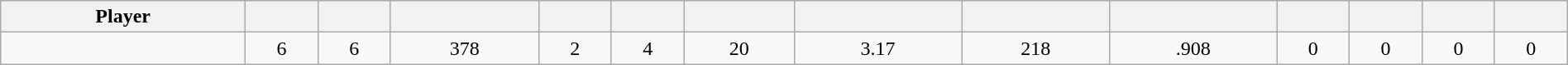<table class="wikitable sortable" style="width:100%; text-align:center;">
<tr>
<th>Player</th>
<th></th>
<th></th>
<th></th>
<th></th>
<th></th>
<th></th>
<th></th>
<th></th>
<th></th>
<th></th>
<th></th>
<th></th>
<th></th>
</tr>
<tr>
<td style=white-space:nowrap></td>
<td>6</td>
<td>6</td>
<td>378</td>
<td>2</td>
<td>4</td>
<td>20</td>
<td>3.17</td>
<td>218</td>
<td>.908</td>
<td>0</td>
<td>0</td>
<td>0</td>
<td>0</td>
</tr>
</table>
